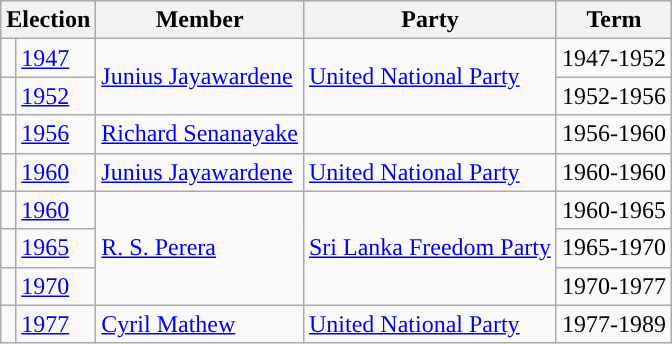<table class="wikitable">
<tr>
<th colspan="2">Election</th>
<th>Member</th>
<th>Party</th>
<th>Term</th>
</tr>
<tr>
<td style="background-color: "></td>
<td><a href='#'>1947</a></td>
<td rowspan ="2"><a href='#'>Junius Jayawardene</a></td>
<td rowspan ="2"><a href='#'>United National Party</a></td>
<td>1947-1952</td>
</tr>
<tr>
<td style="background-color: "></td>
<td><a href='#'>1952</a></td>
<td>1952-1956</td>
</tr>
<tr>
<td style="background-color: white"></td>
<td><a href='#'>1956</a></td>
<td><a href='#'>Richard Senanayake</a></td>
<td></td>
<td>1956-1960</td>
</tr>
<tr>
<td style="background-color: "></td>
<td><a href='#'>1960</a></td>
<td><a href='#'>Junius Jayawardene</a></td>
<td><a href='#'>United National Party</a></td>
<td>1960-1960</td>
</tr>
<tr>
<td style="background-color: "></td>
<td><a href='#'>1960</a></td>
<td rowspan ="3"><a href='#'>R. S. Perera</a></td>
<td rowspan ="3"><a href='#'>Sri Lanka Freedom Party</a></td>
<td>1960-1965</td>
</tr>
<tr>
<td style="background-color: "></td>
<td><a href='#'>1965</a></td>
<td>1965-1970</td>
</tr>
<tr>
<td style="background-color: "></td>
<td><a href='#'>1970</a></td>
<td>1970-1977</td>
</tr>
<tr>
<td style="background-color: "></td>
<td><a href='#'>1977</a></td>
<td><a href='#'>Cyril Mathew</a></td>
<td><a href='#'>United National Party</a></td>
<td>1977-1989</td>
</tr>
</table>
